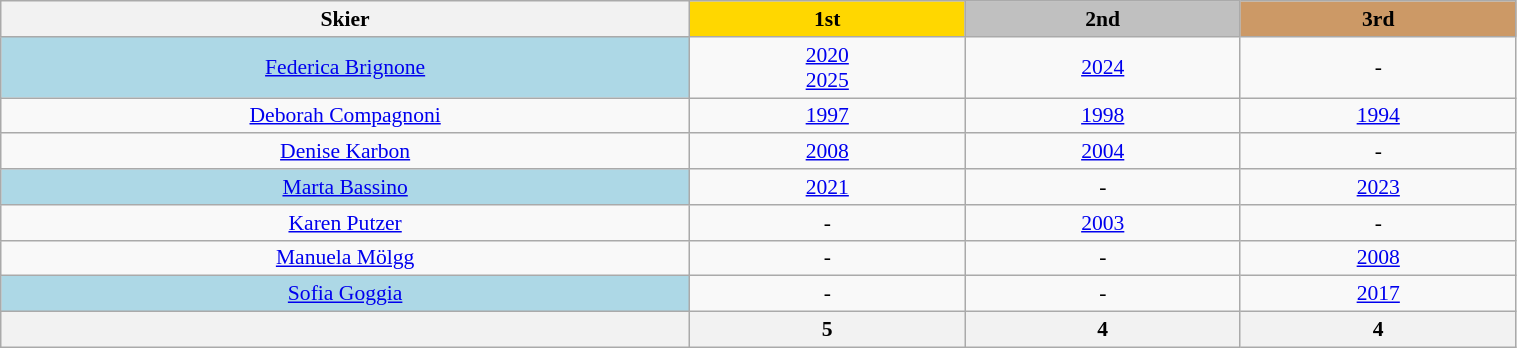<table class="wikitable" width=80% style="font-size:90%; text-align:center;">
<tr>
<th style=width:20%>Skier</th>
<th style="background:gold; width:8%">1st</th>
<th style="background:silver; width:8%">2nd</th>
<th style="background:#cc9966; width:8%">3rd</th>
</tr>
<tr>
<td bgcolor=lightblue><a href='#'>Federica Brignone</a></td>
<td><a href='#'>2020</a><br><a href='#'>2025</a></td>
<td><a href='#'>2024</a></td>
<td>-</td>
</tr>
<tr>
<td><a href='#'>Deborah Compagnoni</a></td>
<td><a href='#'>1997</a></td>
<td><a href='#'>1998</a></td>
<td><a href='#'>1994</a></td>
</tr>
<tr>
<td><a href='#'>Denise Karbon</a></td>
<td><a href='#'>2008</a></td>
<td><a href='#'>2004</a></td>
<td>-</td>
</tr>
<tr>
<td bgcolor=lightblue><a href='#'>Marta Bassino</a></td>
<td><a href='#'>2021</a></td>
<td>-</td>
<td><a href='#'>2023</a></td>
</tr>
<tr>
<td><a href='#'>Karen Putzer</a></td>
<td>-</td>
<td><a href='#'>2003</a></td>
<td>-</td>
</tr>
<tr>
<td><a href='#'>Manuela Mölgg</a></td>
<td>-</td>
<td>-</td>
<td><a href='#'>2008</a></td>
</tr>
<tr>
<td bgcolor=lightblue><a href='#'>Sofia Goggia</a></td>
<td>-</td>
<td>-</td>
<td><a href='#'>2017</a></td>
</tr>
<tr>
<th></th>
<th>5</th>
<th>4</th>
<th>4</th>
</tr>
</table>
